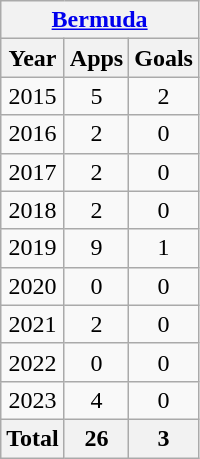<table class="wikitable" style="text-align:center">
<tr>
<th colspan=3><a href='#'>Bermuda</a></th>
</tr>
<tr>
<th>Year</th>
<th>Apps</th>
<th>Goals</th>
</tr>
<tr>
<td>2015</td>
<td>5</td>
<td>2</td>
</tr>
<tr>
<td>2016</td>
<td>2</td>
<td>0</td>
</tr>
<tr>
<td>2017</td>
<td>2</td>
<td>0</td>
</tr>
<tr>
<td>2018</td>
<td>2</td>
<td>0</td>
</tr>
<tr>
<td>2019</td>
<td>9</td>
<td>1</td>
</tr>
<tr>
<td>2020</td>
<td>0</td>
<td>0</td>
</tr>
<tr>
<td>2021</td>
<td>2</td>
<td>0</td>
</tr>
<tr>
<td>2022</td>
<td>0</td>
<td>0</td>
</tr>
<tr>
<td>2023</td>
<td>4</td>
<td>0</td>
</tr>
<tr>
<th>Total</th>
<th>26</th>
<th>3</th>
</tr>
</table>
